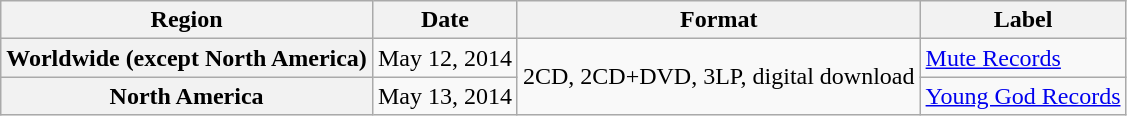<table class="wikitable plainrowheaders">
<tr>
<th scope="col">Region</th>
<th scope="col">Date</th>
<th scope="col">Format</th>
<th scope="col">Label</th>
</tr>
<tr>
<th scope="row">Worldwide (except North America)</th>
<td>May 12, 2014</td>
<td rowspan="2">2CD, 2CD+DVD, 3LP, digital download</td>
<td><a href='#'>Mute Records</a></td>
</tr>
<tr>
<th scope="row">North America</th>
<td>May 13, 2014</td>
<td><a href='#'>Young God Records</a></td>
</tr>
</table>
